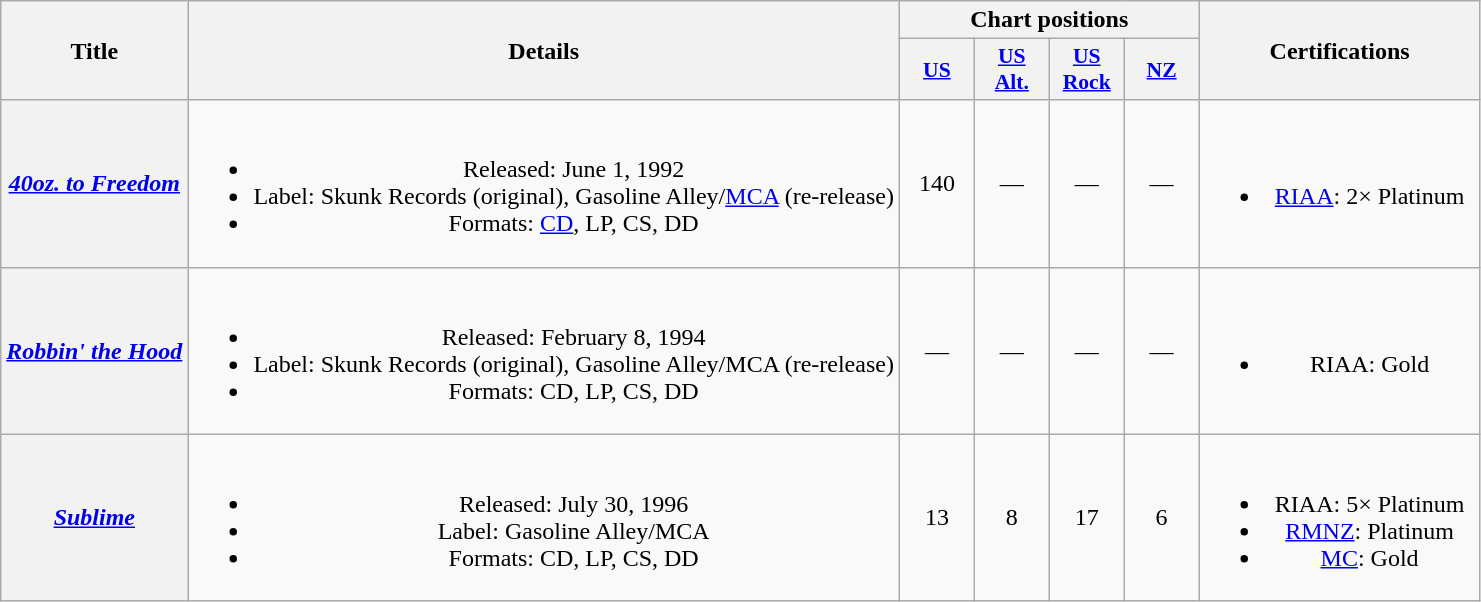<table class="wikitable plainrowheaders" style="text-align:center;">
<tr>
<th scope="col" rowspan="2">Title</th>
<th scope="col" rowspan="2">Details</th>
<th colspan="4" scope="col">Chart positions</th>
<th scope="col" rowspan="2" width="180">Certifications<br></th>
</tr>
<tr>
<th scope="col" style="width:3em; font-size:90%"><a href='#'>US</a><br></th>
<th scope="col" style="width:3em; font-size:90%"><a href='#'>US<br>Alt.</a><br></th>
<th scope="col" style="width:3em; font-size:90%"><a href='#'>US<br>Rock</a><br></th>
<th scope="col" style="width:3em; font-size:90%"><a href='#'>NZ</a><br></th>
</tr>
<tr>
<th scope="row"><em><a href='#'>40oz. to Freedom</a></em></th>
<td><br><ul><li>Released: June 1, 1992</li><li>Label: Skunk Records (original), Gasoline Alley/<a href='#'>MCA</a> (re-release)</li><li>Formats: <a href='#'>CD</a>, LP, CS, DD</li></ul></td>
<td align="center">140</td>
<td>—</td>
<td>—</td>
<td align="center">—</td>
<td><br><ul><li><a href='#'>RIAA</a>: 2× Platinum</li></ul></td>
</tr>
<tr>
<th scope="row"><em><a href='#'>Robbin' the Hood</a></em></th>
<td><br><ul><li>Released: February 8, 1994</li><li>Label: Skunk Records (original), Gasoline Alley/MCA (re-release)</li><li>Formats: CD, LP, CS, DD</li></ul></td>
<td align="center">—</td>
<td>—</td>
<td>—</td>
<td align="center">—</td>
<td><br><ul><li>RIAA: Gold</li></ul></td>
</tr>
<tr>
<th scope="row"><em><a href='#'>Sublime</a></em></th>
<td><br><ul><li>Released: July 30, 1996</li><li>Label: Gasoline Alley/MCA</li><li>Formats: CD, LP, CS, DD</li></ul></td>
<td align="center">13</td>
<td>8</td>
<td>17</td>
<td align="center">6</td>
<td><br><ul><li>RIAA: 5× Platinum</li><li><a href='#'>RMNZ</a>: Platinum</li><li><a href='#'>MC</a>: Gold</li></ul></td>
</tr>
</table>
